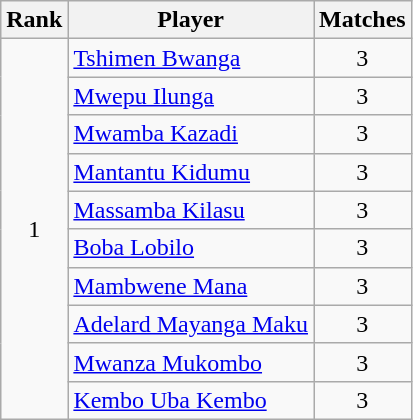<table class="wikitable" style="text-align: left;">
<tr>
<th>Rank</th>
<th>Player</th>
<th>Matches</th>
</tr>
<tr>
<td rowspan=10 align=center>1</td>
<td><a href='#'>Tshimen Bwanga</a></td>
<td align=center>3</td>
</tr>
<tr>
<td><a href='#'>Mwepu Ilunga</a></td>
<td align=center>3</td>
</tr>
<tr>
<td><a href='#'>Mwamba Kazadi</a></td>
<td align=center>3</td>
</tr>
<tr>
<td><a href='#'>Mantantu Kidumu</a></td>
<td align=center>3</td>
</tr>
<tr>
<td><a href='#'>Massamba Kilasu</a></td>
<td align=center>3</td>
</tr>
<tr>
<td><a href='#'>Boba Lobilo</a></td>
<td align=center>3</td>
</tr>
<tr>
<td><a href='#'>Mambwene Mana</a></td>
<td align=center>3</td>
</tr>
<tr>
<td><a href='#'>Adelard Mayanga Maku</a></td>
<td align=center>3</td>
</tr>
<tr>
<td><a href='#'>Mwanza Mukombo</a></td>
<td align=center>3</td>
</tr>
<tr>
<td><a href='#'>Kembo Uba Kembo</a></td>
<td align=center>3</td>
</tr>
</table>
